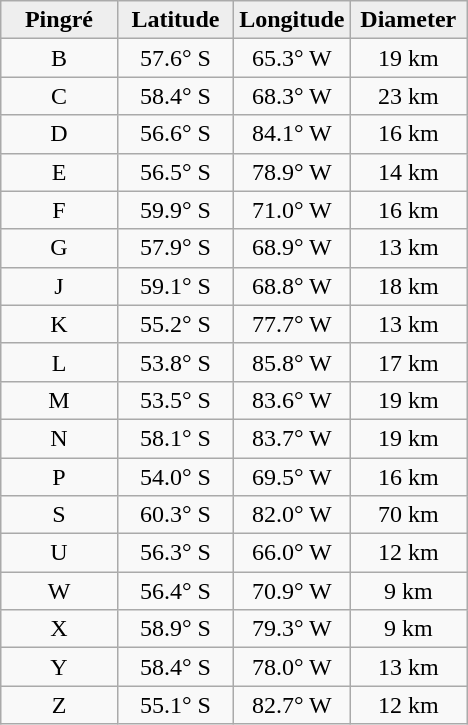<table class="wikitable">
<tr>
<th width="25%" style="background:#eeeeee;">Pingré</th>
<th width="25%" style="background:#eeeeee;">Latitude</th>
<th width="25%" style="background:#eeeeee;">Longitude</th>
<th width="25%" style="background:#eeeeee;">Diameter</th>
</tr>
<tr>
<td align="center">B</td>
<td align="center">57.6° S</td>
<td align="center">65.3° W</td>
<td align="center">19 km</td>
</tr>
<tr>
<td align="center">C</td>
<td align="center">58.4° S</td>
<td align="center">68.3° W</td>
<td align="center">23 km</td>
</tr>
<tr>
<td align="center">D</td>
<td align="center">56.6° S</td>
<td align="center">84.1° W</td>
<td align="center">16 km</td>
</tr>
<tr>
<td align="center">E</td>
<td align="center">56.5° S</td>
<td align="center">78.9° W</td>
<td align="center">14 km</td>
</tr>
<tr>
<td align="center">F</td>
<td align="center">59.9° S</td>
<td align="center">71.0° W</td>
<td align="center">16 km</td>
</tr>
<tr>
<td align="center">G</td>
<td align="center">57.9° S</td>
<td align="center">68.9° W</td>
<td align="center">13 km</td>
</tr>
<tr>
<td align="center">J</td>
<td align="center">59.1° S</td>
<td align="center">68.8° W</td>
<td align="center">18 km</td>
</tr>
<tr>
<td align="center">K</td>
<td align="center">55.2° S</td>
<td align="center">77.7° W</td>
<td align="center">13 km</td>
</tr>
<tr>
<td align="center">L</td>
<td align="center">53.8° S</td>
<td align="center">85.8° W</td>
<td align="center">17 km</td>
</tr>
<tr>
<td align="center">M</td>
<td align="center">53.5° S</td>
<td align="center">83.6° W</td>
<td align="center">19 km</td>
</tr>
<tr>
<td align="center">N</td>
<td align="center">58.1° S</td>
<td align="center">83.7° W</td>
<td align="center">19 km</td>
</tr>
<tr>
<td align="center">P</td>
<td align="center">54.0° S</td>
<td align="center">69.5° W</td>
<td align="center">16 km</td>
</tr>
<tr>
<td align="center">S</td>
<td align="center">60.3° S</td>
<td align="center">82.0° W</td>
<td align="center">70 km</td>
</tr>
<tr>
<td align="center">U</td>
<td align="center">56.3° S</td>
<td align="center">66.0° W</td>
<td align="center">12 km</td>
</tr>
<tr>
<td align="center">W</td>
<td align="center">56.4° S</td>
<td align="center">70.9° W</td>
<td align="center">9 km</td>
</tr>
<tr>
<td align="center">X</td>
<td align="center">58.9° S</td>
<td align="center">79.3° W</td>
<td align="center">9 km</td>
</tr>
<tr>
<td align="center">Y</td>
<td align="center">58.4° S</td>
<td align="center">78.0° W</td>
<td align="center">13 km</td>
</tr>
<tr>
<td align="center">Z</td>
<td align="center">55.1° S</td>
<td align="center">82.7° W</td>
<td align="center">12 km</td>
</tr>
</table>
